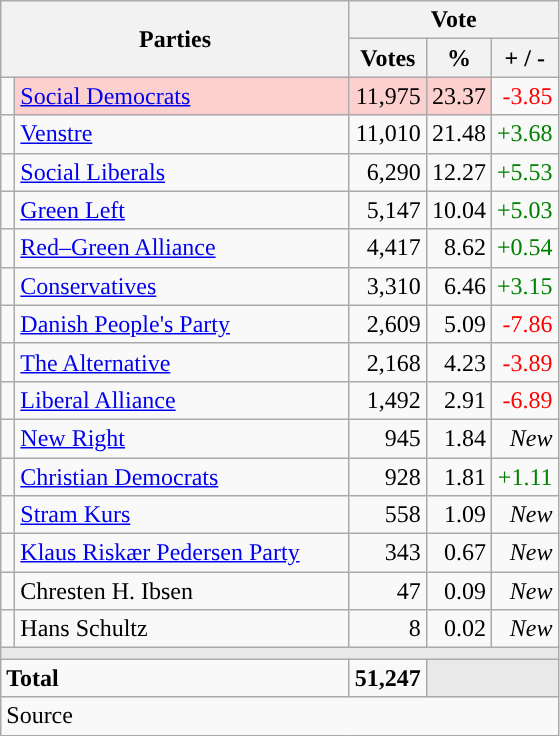<table class="wikitable" style="text-align:right;">
<tr>
<th style="text-align:centre;" rowspan="2" colspan="2" width="225">Parties</th>
<th colspan="3">Vote</th>
</tr>
<tr>
<th width="15">Votes</th>
<th width="15">%</th>
<th width="15">+ / -</th>
</tr>
<tr>
<td width="2" style="color:inherit;background:"></td>
<td bgcolor=#fbd0ce  align="left"><a href='#'>Social Democrats</a></td>
<td bgcolor=#fbd0ce>11,975</td>
<td bgcolor=#fbd0ce>23.37</td>
<td style=color:red;>-3.85</td>
</tr>
<tr>
<td width="2" style="color:inherit;background:"></td>
<td align="left"><a href='#'>Venstre</a></td>
<td>11,010</td>
<td>21.48</td>
<td style=color:green;>+3.68</td>
</tr>
<tr>
<td width="2" style="color:inherit;background:"></td>
<td align="left"><a href='#'>Social Liberals</a></td>
<td>6,290</td>
<td>12.27</td>
<td style=color:green;>+5.53</td>
</tr>
<tr>
<td width="2" style="color:inherit;background:"></td>
<td align="left"><a href='#'>Green Left</a></td>
<td>5,147</td>
<td>10.04</td>
<td style=color:green;>+5.03</td>
</tr>
<tr>
<td width="2" style="color:inherit;background:"></td>
<td align="left"><a href='#'>Red–Green Alliance</a></td>
<td>4,417</td>
<td>8.62</td>
<td style=color:green;>+0.54</td>
</tr>
<tr>
<td width="2" style="color:inherit;background:"></td>
<td align="left"><a href='#'>Conservatives</a></td>
<td>3,310</td>
<td>6.46</td>
<td style=color:green;>+3.15</td>
</tr>
<tr>
<td width="2" style="color:inherit;background:"></td>
<td align="left"><a href='#'>Danish People's Party</a></td>
<td>2,609</td>
<td>5.09</td>
<td style=color:red;>-7.86</td>
</tr>
<tr>
<td width="2" style="color:inherit;background:"></td>
<td align="left"><a href='#'>The Alternative</a></td>
<td>2,168</td>
<td>4.23</td>
<td style=color:red;>-3.89</td>
</tr>
<tr>
<td width="2" style="color:inherit;background:"></td>
<td align="left"><a href='#'>Liberal Alliance</a></td>
<td>1,492</td>
<td>2.91</td>
<td style=color:red;>-6.89</td>
</tr>
<tr>
<td width="2" style="color:inherit;background:"></td>
<td align="left"><a href='#'>New Right</a></td>
<td>945</td>
<td>1.84</td>
<td><em>New</em></td>
</tr>
<tr>
<td width="2" style="color:inherit;background:"></td>
<td align="left"><a href='#'>Christian Democrats</a></td>
<td>928</td>
<td>1.81</td>
<td style=color:green;>+1.11</td>
</tr>
<tr>
<td width="2" style="color:inherit;background:"></td>
<td align="left"><a href='#'>Stram Kurs</a></td>
<td>558</td>
<td>1.09</td>
<td><em>New</em></td>
</tr>
<tr>
<td width="2" style="color:inherit;background:"></td>
<td align="left"><a href='#'>Klaus Riskær Pedersen Party</a></td>
<td>343</td>
<td>0.67</td>
<td><em>New</em></td>
</tr>
<tr>
<td width="2" style="color:inherit;background:"></td>
<td align="left">Chresten H. Ibsen</td>
<td>47</td>
<td>0.09</td>
<td><em>New</em></td>
</tr>
<tr>
<td width="2" style="color:inherit;background:"></td>
<td align="left">Hans Schultz</td>
<td>8</td>
<td>0.02</td>
<td><em>New</em></td>
</tr>
<tr>
<td colspan="7" bgcolor="#E9E9E9"></td>
</tr>
<tr>
<td align="left" colspan="2"><strong>Total</strong></td>
<td><strong>51,247</strong></td>
<td bgcolor="#E9E9E9" colspan="2"></td>
</tr>
<tr>
<td align="left" colspan="6">Source</td>
</tr>
</table>
